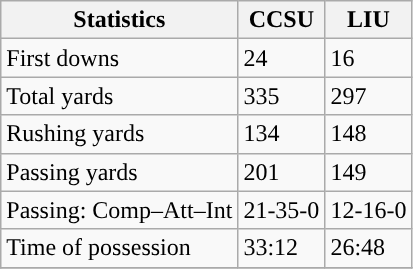<table class="wikitable" style="float: left;">
<tr>
<th>Statistics</th>
<th>CCSU</th>
<th>LIU</th>
</tr>
<tr>
<td>First downs</td>
<td>24</td>
<td>16</td>
</tr>
<tr>
<td>Total yards</td>
<td>335</td>
<td>297</td>
</tr>
<tr>
<td>Rushing yards</td>
<td>134</td>
<td>148</td>
</tr>
<tr>
<td>Passing yards</td>
<td>201</td>
<td>149</td>
</tr>
<tr>
<td>Passing: Comp–Att–Int</td>
<td>21-35-0</td>
<td>12-16-0</td>
</tr>
<tr>
<td>Time of possession</td>
<td>33:12</td>
<td>26:48</td>
</tr>
<tr>
</tr>
</table>
